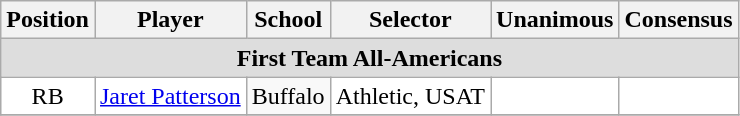<table class="wikitable" border="0">
<tr>
<th>Position</th>
<th>Player</th>
<th>School</th>
<th>Selector</th>
<th>Unanimous</th>
<th>Consensus</th>
</tr>
<tr>
<td colspan="6" style="text-align:center; background:#ddd;"><strong>First Team All-Americans</strong></td>
</tr>
<tr style="text-align:center;">
<td style="background:white">RB</td>
<td style="background:white"><a href='#'>Jaret Patterson</a></td>
<td style=>Buffalo</td>
<td style="background:white">Athletic, USAT</td>
<td style="background:white"></td>
<td style="background:white"></td>
</tr>
<tr>
</tr>
</table>
